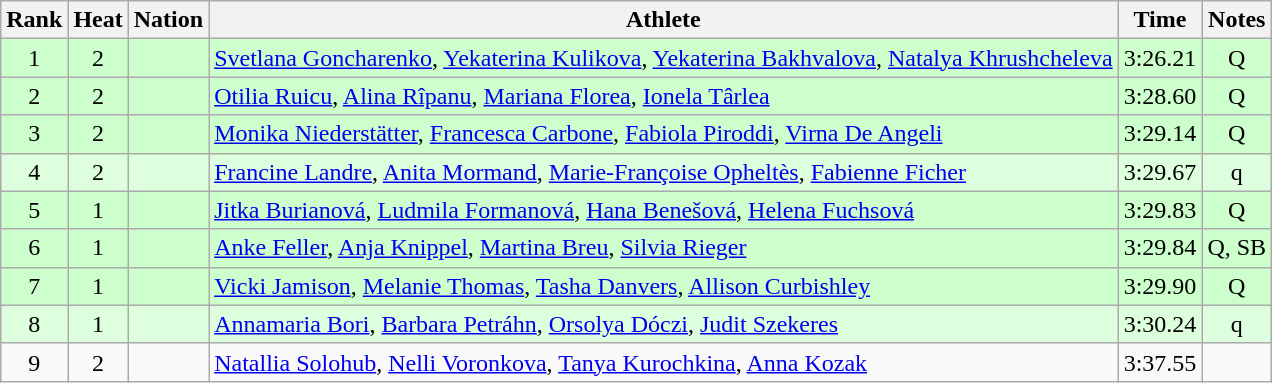<table class="wikitable sortable" style="text-align:center">
<tr>
<th>Rank</th>
<th>Heat</th>
<th>Nation</th>
<th>Athlete</th>
<th>Time</th>
<th>Notes</th>
</tr>
<tr bgcolor=ccffcc>
<td>1</td>
<td>2</td>
<td align=left></td>
<td align=left><a href='#'>Svetlana Goncharenko</a>, <a href='#'>Yekaterina Kulikova</a>, <a href='#'>Yekaterina Bakhvalova</a>, <a href='#'>Natalya Khrushcheleva</a></td>
<td>3:26.21</td>
<td>Q</td>
</tr>
<tr bgcolor=ccffcc>
<td>2</td>
<td>2</td>
<td align=left></td>
<td align=left><a href='#'>Otilia Ruicu</a>, <a href='#'>Alina Rîpanu</a>, <a href='#'>Mariana Florea</a>, <a href='#'>Ionela Târlea</a></td>
<td>3:28.60</td>
<td>Q</td>
</tr>
<tr bgcolor=ccffcc>
<td>3</td>
<td>2</td>
<td align=left></td>
<td align=left><a href='#'>Monika Niederstätter</a>, <a href='#'>Francesca Carbone</a>, <a href='#'>Fabiola Piroddi</a>, <a href='#'>Virna De Angeli</a></td>
<td>3:29.14</td>
<td>Q</td>
</tr>
<tr bgcolor=ddffdd>
<td>4</td>
<td>2</td>
<td align=left></td>
<td align=left><a href='#'>Francine Landre</a>, <a href='#'>Anita Mormand</a>, <a href='#'>Marie-Françoise Opheltès</a>, <a href='#'>Fabienne Ficher</a></td>
<td>3:29.67</td>
<td>q</td>
</tr>
<tr bgcolor=ccffcc>
<td>5</td>
<td>1</td>
<td align=left></td>
<td align=left><a href='#'>Jitka Burianová</a>, <a href='#'>Ludmila Formanová</a>, <a href='#'>Hana Benešová</a>, <a href='#'>Helena Fuchsová</a></td>
<td>3:29.83</td>
<td>Q</td>
</tr>
<tr bgcolor=ccffcc>
<td>6</td>
<td>1</td>
<td align=left></td>
<td align=left><a href='#'>Anke Feller</a>, <a href='#'>Anja Knippel</a>, <a href='#'>Martina Breu</a>, <a href='#'>Silvia Rieger</a></td>
<td>3:29.84</td>
<td>Q, SB</td>
</tr>
<tr bgcolor=ccffcc>
<td>7</td>
<td>1</td>
<td align=left></td>
<td align=left><a href='#'>Vicki Jamison</a>, <a href='#'>Melanie Thomas</a>, <a href='#'>Tasha Danvers</a>, <a href='#'>Allison Curbishley</a></td>
<td>3:29.90</td>
<td>Q</td>
</tr>
<tr bgcolor=ddffdd>
<td>8</td>
<td>1</td>
<td align=left></td>
<td align=left><a href='#'>Annamaria Bori</a>, <a href='#'>Barbara Petráhn</a>, <a href='#'>Orsolya Dóczi</a>, <a href='#'>Judit Szekeres</a></td>
<td>3:30.24</td>
<td>q</td>
</tr>
<tr>
<td>9</td>
<td>2</td>
<td align=left></td>
<td align=left><a href='#'>Natallia Solohub</a>, <a href='#'>Nelli Voronkova</a>, <a href='#'>Tanya Kurochkina</a>, <a href='#'>Anna Kozak</a></td>
<td>3:37.55</td>
<td></td>
</tr>
</table>
